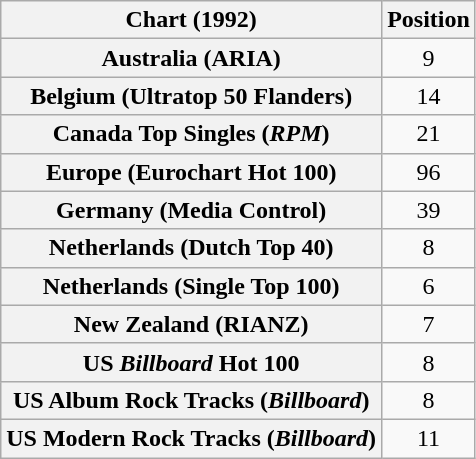<table class="wikitable sortable plainrowheaders" style="text-align:center">
<tr>
<th scope="col">Chart (1992)</th>
<th scope="col">Position</th>
</tr>
<tr>
<th scope="row">Australia (ARIA)</th>
<td>9</td>
</tr>
<tr>
<th scope="row">Belgium (Ultratop 50 Flanders)</th>
<td>14</td>
</tr>
<tr>
<th scope="row">Canada Top Singles (<em>RPM</em>)</th>
<td>21</td>
</tr>
<tr>
<th scope="row">Europe (Eurochart Hot 100)</th>
<td>96</td>
</tr>
<tr>
<th scope="row">Germany (Media Control)</th>
<td>39</td>
</tr>
<tr>
<th scope="row">Netherlands (Dutch Top 40)</th>
<td>8</td>
</tr>
<tr>
<th scope="row">Netherlands (Single Top 100)</th>
<td>6</td>
</tr>
<tr>
<th scope="row">New Zealand (RIANZ)</th>
<td>7</td>
</tr>
<tr>
<th scope="row">US <em>Billboard</em> Hot 100</th>
<td>8</td>
</tr>
<tr>
<th scope="row">US Album Rock Tracks (<em>Billboard</em>)</th>
<td>8</td>
</tr>
<tr>
<th scope="row">US Modern Rock Tracks (<em>Billboard</em>)</th>
<td>11</td>
</tr>
</table>
